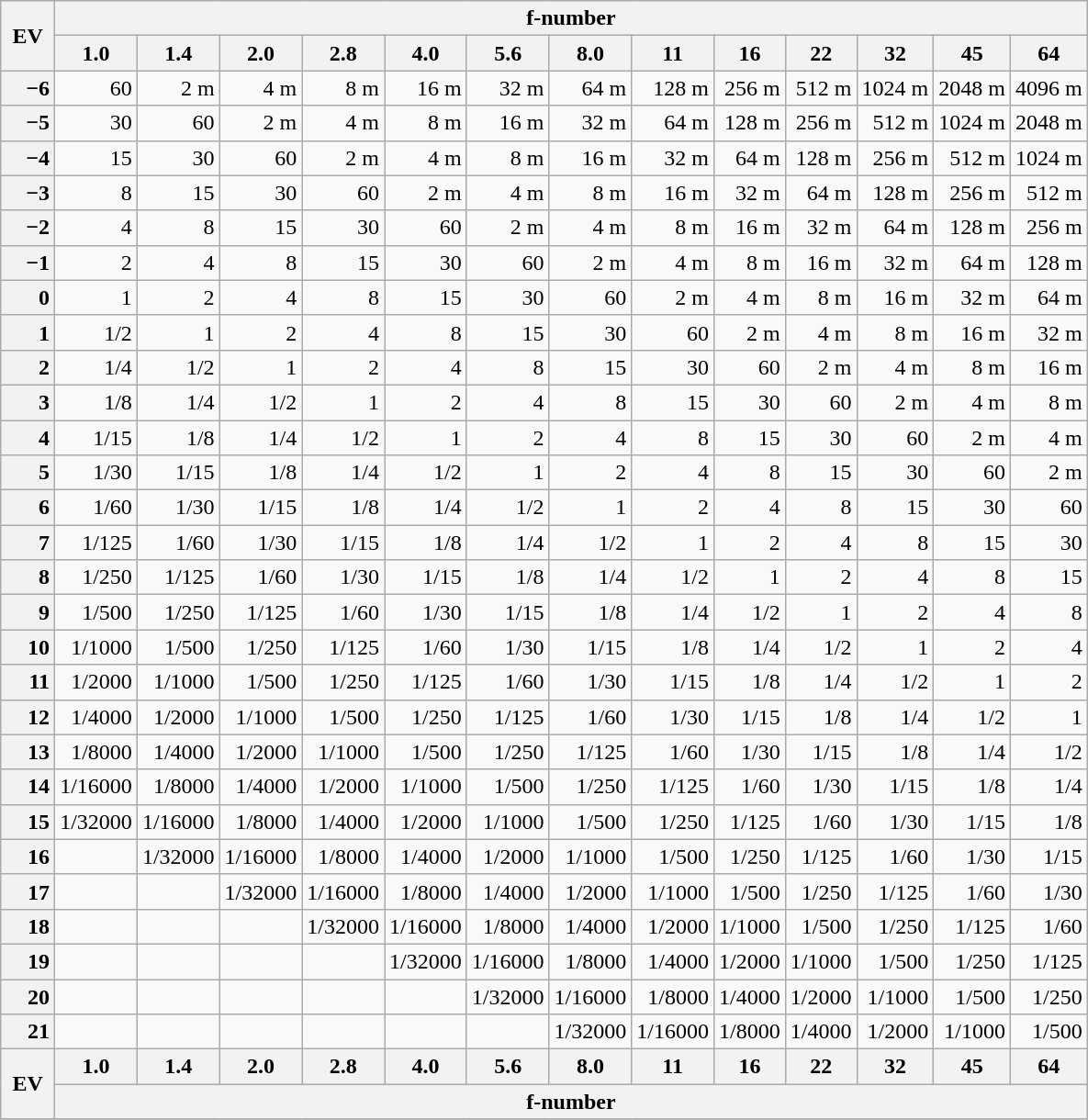<table class="wikitable plainrowheaders" style="text-align: right;" id="Table1">
<tr>
<th scope="col" rowspan="2" style="padding: 0.1em 0.5em;">EV</th>
<th scope="col" colspan="13">f-number</th>
</tr>
<tr>
<th scope="col">1.0</th>
<th scope="col">1.4</th>
<th scope="col">2.0</th>
<th scope="col">2.8</th>
<th scope="col">4.0</th>
<th scope="col">5.6</th>
<th scope="col">8.0</th>
<th scope="col">11</th>
<th scope="col">16</th>
<th scope="col">22</th>
<th scope="col">32</th>
<th scope="col">45</th>
<th scope="col">64</th>
</tr>
<tr>
<th scope="row" style="text-align: right;">−6</th>
<td>60</td>
<td>2 m</td>
<td>4 m</td>
<td>8 m</td>
<td>16 m</td>
<td>32 m</td>
<td>64 m</td>
<td>128 m</td>
<td>256 m</td>
<td>512 m</td>
<td>1024 m</td>
<td>2048 m</td>
<td>4096 m</td>
</tr>
<tr>
<th scope="row" style="text-align: right;">−5</th>
<td>30</td>
<td>60</td>
<td>2 m</td>
<td>4 m</td>
<td>8 m</td>
<td>16 m</td>
<td>32 m</td>
<td>64 m</td>
<td>128 m</td>
<td>256 m</td>
<td>512 m</td>
<td>1024 m</td>
<td>2048 m</td>
</tr>
<tr>
<th scope="row" style="text-align: right;">−4</th>
<td>15</td>
<td>30</td>
<td>60</td>
<td>2 m</td>
<td>4 m</td>
<td>8 m</td>
<td>16 m</td>
<td>32 m</td>
<td>64 m</td>
<td>128 m</td>
<td>256 m</td>
<td>512 m</td>
<td>1024 m</td>
</tr>
<tr>
<th scope="row" style="text-align: right;">−3</th>
<td>8</td>
<td>15</td>
<td>30</td>
<td>60</td>
<td>2 m</td>
<td>4 m</td>
<td>8 m</td>
<td>16 m</td>
<td>32 m</td>
<td>64 m</td>
<td>128 m</td>
<td>256 m</td>
<td>512 m</td>
</tr>
<tr>
<th scope="row" style="text-align: right;">−2</th>
<td>4</td>
<td>8</td>
<td>15</td>
<td>30</td>
<td>60</td>
<td>2 m</td>
<td>4 m</td>
<td>8 m</td>
<td>16 m</td>
<td>32 m</td>
<td>64 m</td>
<td>128 m</td>
<td>256 m</td>
</tr>
<tr>
<th scope="row" style="text-align: right;">−1</th>
<td>2</td>
<td>4</td>
<td>8</td>
<td>15</td>
<td>30</td>
<td>60</td>
<td>2 m</td>
<td>4 m</td>
<td>8 m</td>
<td>16 m</td>
<td>32 m</td>
<td>64 m</td>
<td>128 m</td>
</tr>
<tr>
<th scope="row" style="text-align: right;">0</th>
<td>1</td>
<td>2</td>
<td>4</td>
<td>8</td>
<td>15</td>
<td>30</td>
<td>60</td>
<td>2 m</td>
<td>4 m</td>
<td>8 m</td>
<td>16 m</td>
<td>32 m</td>
<td>64 m</td>
</tr>
<tr>
<th scope="row" style="text-align: right;">1</th>
<td>1/2</td>
<td>1</td>
<td>2</td>
<td>4</td>
<td>8</td>
<td>15</td>
<td>30</td>
<td>60</td>
<td>2 m</td>
<td>4 m</td>
<td>8 m</td>
<td>16 m</td>
<td>32 m</td>
</tr>
<tr>
<th scope="row" style="text-align: right;">2</th>
<td>1/4</td>
<td>1/2</td>
<td>1</td>
<td>2</td>
<td>4</td>
<td>8</td>
<td>15</td>
<td>30</td>
<td>60</td>
<td>2 m</td>
<td>4 m</td>
<td>8 m</td>
<td>16 m</td>
</tr>
<tr>
<th scope="row" style="text-align: right;">3</th>
<td>1/8</td>
<td>1/4</td>
<td>1/2</td>
<td>1</td>
<td>2</td>
<td>4</td>
<td>8</td>
<td>15</td>
<td>30</td>
<td>60</td>
<td>2 m</td>
<td>4 m</td>
<td>8 m</td>
</tr>
<tr>
<th scope="row" style="text-align: right;">4</th>
<td>1/15</td>
<td>1/8</td>
<td>1/4</td>
<td>1/2</td>
<td>1</td>
<td>2</td>
<td>4</td>
<td>8</td>
<td>15</td>
<td>30</td>
<td>60</td>
<td>2 m</td>
<td>4 m</td>
</tr>
<tr>
<th scope="row" style="text-align: right;">5</th>
<td>1/30</td>
<td>1/15</td>
<td>1/8</td>
<td>1/4</td>
<td>1/2</td>
<td>1</td>
<td>2</td>
<td>4</td>
<td>8</td>
<td>15</td>
<td>30</td>
<td>60</td>
<td>2 m</td>
</tr>
<tr>
<th scope="row" style="text-align: right;">6</th>
<td>1/60</td>
<td>1/30</td>
<td>1/15</td>
<td>1/8</td>
<td>1/4</td>
<td>1/2</td>
<td>1</td>
<td>2</td>
<td>4</td>
<td>8</td>
<td>15</td>
<td>30</td>
<td>60</td>
</tr>
<tr>
<th scope="row" style="text-align: right;">7</th>
<td>1/125</td>
<td>1/60</td>
<td>1/30</td>
<td>1/15</td>
<td>1/8</td>
<td>1/4</td>
<td>1/2</td>
<td>1</td>
<td>2</td>
<td>4</td>
<td>8</td>
<td>15</td>
<td>30</td>
</tr>
<tr>
<th scope="row" style="text-align: right;">8</th>
<td>1/250</td>
<td>1/125</td>
<td>1/60</td>
<td>1/30</td>
<td>1/15</td>
<td>1/8</td>
<td>1/4</td>
<td>1/2</td>
<td>1</td>
<td>2</td>
<td>4</td>
<td>8</td>
<td>15</td>
</tr>
<tr>
<th scope="row" style="text-align: right;">9</th>
<td>1/500</td>
<td>1/250</td>
<td>1/125</td>
<td>1/60</td>
<td>1/30</td>
<td>1/15</td>
<td>1/8</td>
<td>1/4</td>
<td>1/2</td>
<td>1</td>
<td>2</td>
<td>4</td>
<td>8</td>
</tr>
<tr>
<th scope="row" style="text-align: right;">10</th>
<td>1/1000</td>
<td>1/500</td>
<td>1/250</td>
<td>1/125</td>
<td>1/60</td>
<td>1/30</td>
<td>1/15</td>
<td>1/8</td>
<td>1/4</td>
<td>1/2</td>
<td>1</td>
<td>2</td>
<td>4</td>
</tr>
<tr>
<th scope="row" style="text-align: right;">11</th>
<td>1/2000</td>
<td>1/1000</td>
<td>1/500</td>
<td>1/250</td>
<td>1/125</td>
<td>1/60</td>
<td>1/30</td>
<td>1/15</td>
<td>1/8</td>
<td>1/4</td>
<td>1/2</td>
<td>1</td>
<td>2</td>
</tr>
<tr>
<th scope="row" style="text-align: right;">12</th>
<td>1/4000</td>
<td>1/2000</td>
<td>1/1000</td>
<td>1/500</td>
<td>1/250</td>
<td>1/125</td>
<td>1/60</td>
<td>1/30</td>
<td>1/15</td>
<td>1/8</td>
<td>1/4</td>
<td>1/2</td>
<td>1</td>
</tr>
<tr>
<th scope="row" style="text-align: right;">13</th>
<td>1/8000</td>
<td>1/4000</td>
<td>1/2000</td>
<td>1/1000</td>
<td>1/500</td>
<td>1/250</td>
<td>1/125</td>
<td>1/60</td>
<td>1/30</td>
<td>1/15</td>
<td>1/8</td>
<td>1/4</td>
<td>1/2</td>
</tr>
<tr>
<th scope="row" style="text-align: right;">14</th>
<td>1/16000</td>
<td>1/8000</td>
<td>1/4000</td>
<td>1/2000</td>
<td>1/1000</td>
<td>1/500</td>
<td>1/250</td>
<td>1/125</td>
<td>1/60</td>
<td>1/30</td>
<td>1/15</td>
<td>1/8</td>
<td>1/4</td>
</tr>
<tr>
<th scope="row" style="text-align: right;">15</th>
<td>1/32000</td>
<td>1/16000</td>
<td>1/8000</td>
<td>1/4000</td>
<td>1/2000</td>
<td>1/1000</td>
<td>1/500</td>
<td>1/250</td>
<td>1/125</td>
<td>1/60</td>
<td>1/30</td>
<td>1/15</td>
<td>1/8</td>
</tr>
<tr>
<th scope="row" style="text-align: right;">16</th>
<td></td>
<td>1/32000</td>
<td>1/16000</td>
<td>1/8000</td>
<td>1/4000</td>
<td>1/2000</td>
<td>1/1000</td>
<td>1/500</td>
<td>1/250</td>
<td>1/125</td>
<td>1/60</td>
<td>1/30</td>
<td>1/15</td>
</tr>
<tr>
<th scope="row" style="text-align: right;">17</th>
<td></td>
<td></td>
<td>1/32000</td>
<td>1/16000</td>
<td>1/8000</td>
<td>1/4000</td>
<td>1/2000</td>
<td>1/1000</td>
<td>1/500</td>
<td>1/250</td>
<td>1/125</td>
<td>1/60</td>
<td>1/30</td>
</tr>
<tr>
<th scope="row" style="text-align: right;">18</th>
<td></td>
<td></td>
<td></td>
<td>1/32000</td>
<td>1/16000</td>
<td>1/8000</td>
<td>1/4000</td>
<td>1/2000</td>
<td>1/1000</td>
<td>1/500</td>
<td>1/250</td>
<td>1/125</td>
<td>1/60</td>
</tr>
<tr>
<th scope="row" style="text-align: right;">19</th>
<td></td>
<td></td>
<td></td>
<td></td>
<td>1/32000</td>
<td>1/16000</td>
<td>1/8000</td>
<td>1/4000</td>
<td>1/2000</td>
<td>1/1000</td>
<td>1/500</td>
<td>1/250</td>
<td>1/125</td>
</tr>
<tr>
<th scope="row" style="text-align: right;">20</th>
<td></td>
<td></td>
<td></td>
<td></td>
<td></td>
<td>1/32000</td>
<td>1/16000</td>
<td>1/8000</td>
<td>1/4000</td>
<td>1/2000</td>
<td>1/1000</td>
<td>1/500</td>
<td>1/250</td>
</tr>
<tr>
<th scope="row" style="text-align: right;">21</th>
<td></td>
<td></td>
<td></td>
<td></td>
<td></td>
<td></td>
<td>1/32000</td>
<td>1/16000</td>
<td>1/8000</td>
<td>1/4000</td>
<td>1/2000</td>
<td>1/1000</td>
<td>1/500</td>
</tr>
<tr>
<th scope="col" rowspan="2">EV</th>
<th scope="col">1.0</th>
<th scope="col">1.4</th>
<th scope="col">2.0</th>
<th scope="col">2.8</th>
<th scope="col">4.0</th>
<th scope="col">5.6</th>
<th scope="col">8.0</th>
<th scope="col">11</th>
<th scope="col">16</th>
<th scope="col">22</th>
<th scope="col">32</th>
<th scope="col">45</th>
<th scope="col">64</th>
</tr>
<tr>
<th scope="col" colspan="13">f-number</th>
</tr>
<tr>
</tr>
</table>
